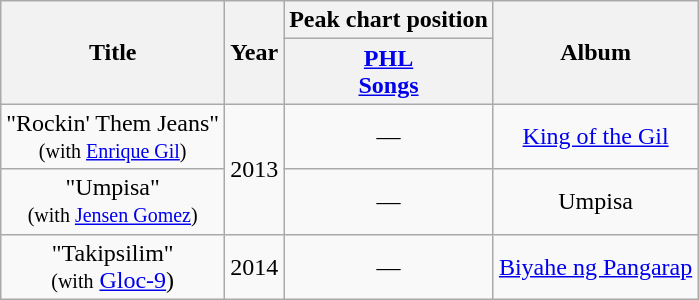<table class="wikitable"style="text-align:center;">
<tr>
<th rowspan="2">Title</th>
<th rowspan="2">Year</th>
<th colspan="1">Peak chart position</th>
<th rowspan="2">Album</th>
</tr>
<tr>
<th><a href='#'>PHL</a><br><a href='#'>Songs</a></th>
</tr>
<tr>
<td>"Rockin' Them Jeans"<br><small>(with <a href='#'>Enrique Gil</a>)</small></td>
<td rowspan="2">2013</td>
<td>—</td>
<td><a href='#'>King of the Gil</a></td>
</tr>
<tr>
<td>"Umpisa"<br><small>(with <a href='#'>Jensen Gomez</a>)</small></td>
<td>—</td>
<td>Umpisa</td>
</tr>
<tr>
<td>"Takipsilim"<br><small>(with</small> <a href='#'>Gloc-9</a>)</td>
<td>2014</td>
<td>—</td>
<td><a href='#'>Biyahe ng Pangarap</a></td>
</tr>
</table>
